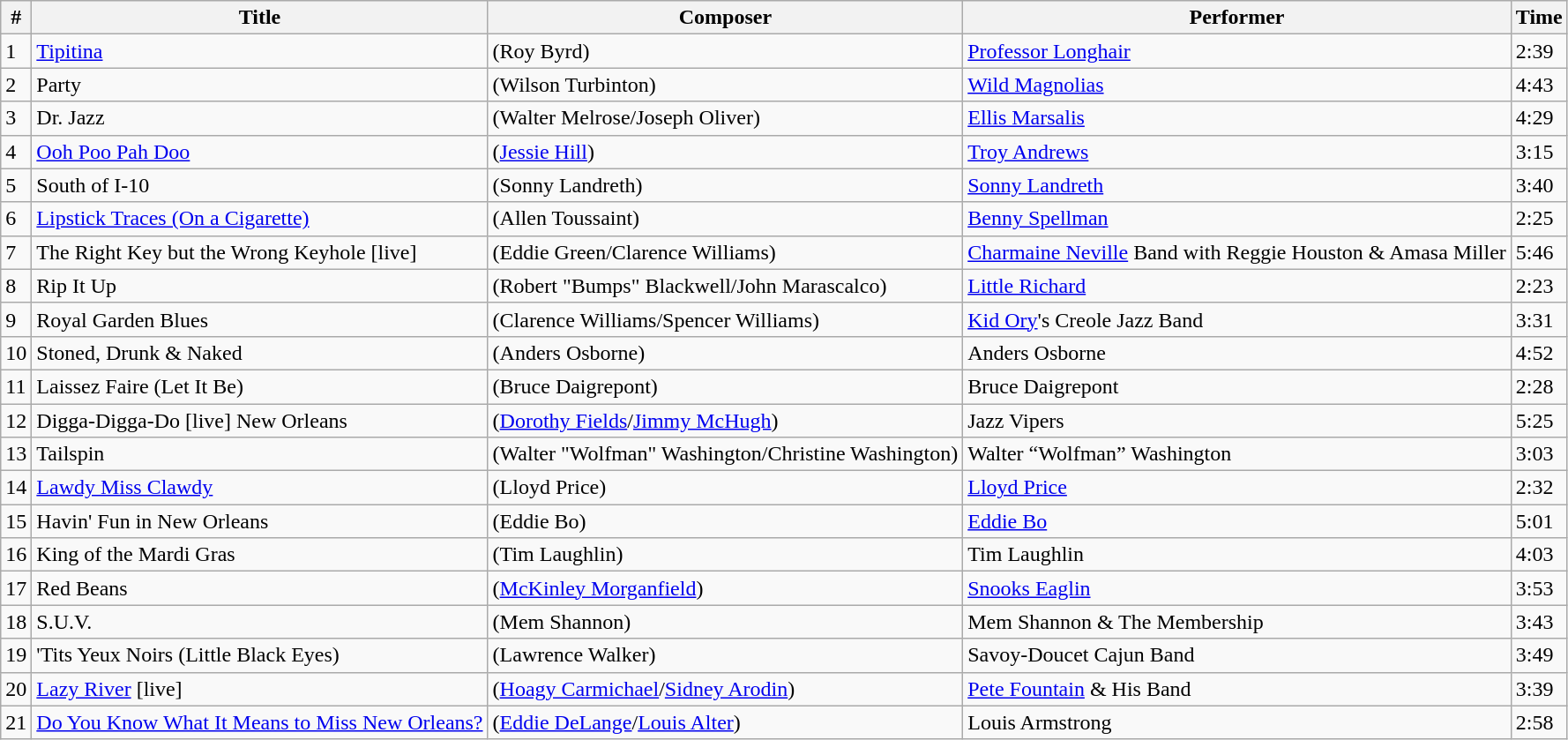<table class="wikitable">
<tr>
<th>#</th>
<th>Title</th>
<th>Composer</th>
<th>Performer</th>
<th>Time</th>
</tr>
<tr>
<td>1</td>
<td><a href='#'>Tipitina</a></td>
<td>(Roy Byrd)</td>
<td><a href='#'>Professor Longhair</a></td>
<td>2:39</td>
</tr>
<tr>
<td>2</td>
<td>Party</td>
<td>(Wilson Turbinton)</td>
<td><a href='#'>Wild Magnolias</a></td>
<td>4:43</td>
</tr>
<tr>
<td>3</td>
<td>Dr. Jazz</td>
<td>(Walter Melrose/Joseph Oliver)</td>
<td><a href='#'>Ellis Marsalis</a></td>
<td>4:29</td>
</tr>
<tr>
<td>4</td>
<td><a href='#'>Ooh Poo Pah Doo</a></td>
<td>(<a href='#'>Jessie Hill</a>)</td>
<td><a href='#'>Troy Andrews</a></td>
<td>3:15</td>
</tr>
<tr>
<td>5</td>
<td>South of I-10</td>
<td>(Sonny Landreth)</td>
<td><a href='#'>Sonny Landreth</a></td>
<td>3:40</td>
</tr>
<tr>
<td>6</td>
<td><a href='#'>Lipstick Traces (On a Cigarette)</a></td>
<td>(Allen Toussaint)</td>
<td><a href='#'>Benny Spellman</a></td>
<td>2:25</td>
</tr>
<tr>
<td>7</td>
<td>The Right Key but the Wrong Keyhole [live]</td>
<td>(Eddie Green/Clarence Williams)</td>
<td><a href='#'>Charmaine Neville</a> Band with Reggie Houston & Amasa Miller</td>
<td>5:46</td>
</tr>
<tr>
<td>8</td>
<td>Rip It Up</td>
<td>(Robert "Bumps" Blackwell/John Marascalco)</td>
<td><a href='#'>Little Richard</a></td>
<td>2:23</td>
</tr>
<tr>
<td>9</td>
<td>Royal Garden Blues</td>
<td>(Clarence Williams/Spencer Williams)</td>
<td><a href='#'>Kid Ory</a>'s Creole Jazz Band</td>
<td>3:31</td>
</tr>
<tr>
<td>10</td>
<td>Stoned, Drunk & Naked</td>
<td>(Anders Osborne)</td>
<td>Anders Osborne</td>
<td>4:52</td>
</tr>
<tr>
<td>11</td>
<td>Laissez Faire (Let It Be)</td>
<td>(Bruce Daigrepont)</td>
<td>Bruce Daigrepont</td>
<td>2:28</td>
</tr>
<tr>
<td>12</td>
<td>Digga-Digga-Do [live] New Orleans</td>
<td>(<a href='#'>Dorothy Fields</a>/<a href='#'>Jimmy McHugh</a>)</td>
<td>Jazz Vipers</td>
<td>5:25</td>
</tr>
<tr>
<td>13</td>
<td>Tailspin</td>
<td>(Walter "Wolfman" Washington/Christine Washington)</td>
<td>Walter “Wolfman” Washington</td>
<td>3:03</td>
</tr>
<tr>
<td>14</td>
<td><a href='#'>Lawdy Miss Clawdy</a></td>
<td>(Lloyd Price)</td>
<td><a href='#'>Lloyd Price</a></td>
<td>2:32</td>
</tr>
<tr>
<td>15</td>
<td>Havin' Fun in New Orleans</td>
<td>(Eddie Bo)</td>
<td><a href='#'>Eddie Bo</a></td>
<td>5:01</td>
</tr>
<tr>
<td>16</td>
<td>King of the Mardi Gras</td>
<td>(Tim Laughlin)</td>
<td>Tim Laughlin</td>
<td>4:03</td>
</tr>
<tr>
<td>17</td>
<td>Red Beans</td>
<td>(<a href='#'>McKinley Morganfield</a>)</td>
<td><a href='#'>Snooks Eaglin</a></td>
<td>3:53</td>
</tr>
<tr>
<td>18</td>
<td>S.U.V.</td>
<td>(Mem Shannon)</td>
<td>Mem Shannon & The Membership</td>
<td>3:43</td>
</tr>
<tr>
<td>19</td>
<td>'Tits Yeux Noirs (Little Black Eyes)</td>
<td>(Lawrence Walker)</td>
<td>Savoy-Doucet Cajun Band</td>
<td>3:49</td>
</tr>
<tr>
<td>20</td>
<td><a href='#'>Lazy River</a> [live]</td>
<td>(<a href='#'>Hoagy Carmichael</a>/<a href='#'>Sidney Arodin</a>)</td>
<td><a href='#'>Pete Fountain</a> & His Band</td>
<td>3:39</td>
</tr>
<tr>
<td>21</td>
<td><a href='#'>Do You Know What It Means to Miss New Orleans?</a></td>
<td>(<a href='#'>Eddie DeLange</a>/<a href='#'>Louis Alter</a>)</td>
<td>Louis Armstrong</td>
<td>2:58</td>
</tr>
</table>
